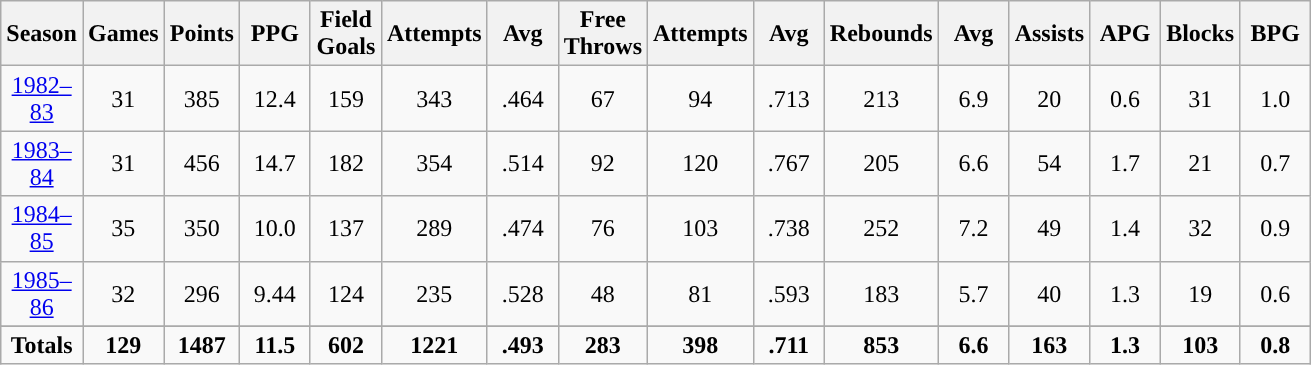<table class="wikitable sortable" style="text-align:center">
<tr>
<th width=40px>Season</th>
<th width=40px>Games</th>
<th width=40px>Points</th>
<th width=40px>PPG</th>
<th width=40px>Field Goals</th>
<th width=40px>Attempts</th>
<th width=40px>Avg</th>
<th width=40px>Free Throws</th>
<th width=40px>Attempts</th>
<th width=40px>Avg</th>
<th width=40px>Rebounds</th>
<th width=40px>Avg</th>
<th width=40px>Assists</th>
<th width=40px>APG</th>
<th width=40px>Blocks</th>
<th width=40px>BPG</th>
</tr>
<tr>
<td><a href='#'>1982–83</a></td>
<td>31</td>
<td>385</td>
<td>12.4</td>
<td>159</td>
<td>343</td>
<td>.464</td>
<td>67</td>
<td>94</td>
<td>.713</td>
<td>213</td>
<td>6.9</td>
<td>20</td>
<td>0.6</td>
<td>31</td>
<td>1.0</td>
</tr>
<tr>
<td><a href='#'>1983–84</a></td>
<td>31</td>
<td>456</td>
<td>14.7</td>
<td>182</td>
<td>354</td>
<td>.514</td>
<td>92</td>
<td>120</td>
<td>.767</td>
<td>205</td>
<td>6.6</td>
<td>54</td>
<td>1.7</td>
<td>21</td>
<td>0.7</td>
</tr>
<tr>
<td><a href='#'>1984–85</a></td>
<td>35</td>
<td>350</td>
<td>10.0</td>
<td>137</td>
<td>289</td>
<td>.474</td>
<td>76</td>
<td>103</td>
<td>.738</td>
<td>252</td>
<td>7.2</td>
<td>49</td>
<td>1.4</td>
<td>32</td>
<td>0.9</td>
</tr>
<tr>
<td><a href='#'>1985–86</a></td>
<td>32</td>
<td>296</td>
<td>9.44</td>
<td>124</td>
<td>235</td>
<td>.528</td>
<td>48</td>
<td>81</td>
<td>.593</td>
<td>183</td>
<td>5.7</td>
<td>40</td>
<td>1.3</td>
<td>19</td>
<td>0.6</td>
</tr>
<tr>
</tr>
<tr class="sortbottom">
<td><strong>Totals</strong></td>
<td><strong>129</strong></td>
<td><strong>1487</strong></td>
<td><strong>11.5</strong></td>
<td><strong>602</strong></td>
<td><strong>1221</strong></td>
<td><strong>.493</strong></td>
<td><strong>283</strong></td>
<td><strong>398</strong></td>
<td><strong>.711</strong></td>
<td><strong>853</strong></td>
<td><strong>6.6</strong></td>
<td><strong>163</strong></td>
<td><strong>1.3</strong></td>
<td><strong>103</strong></td>
<td><strong>0.8</strong></td>
</tr>
</table>
